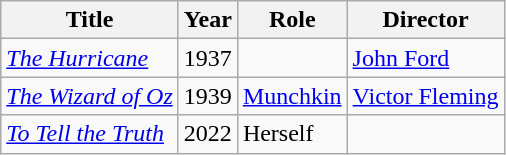<table class="wikitable">
<tr>
<th scope="col">Title</th>
<th scope="col">Year</th>
<th scope="col">Role</th>
<th scope="col">Director</th>
</tr>
<tr>
<td><em><a href='#'>The Hurricane</a></em></td>
<td>1937</td>
<td></td>
<td><a href='#'>John Ford</a></td>
</tr>
<tr>
<td><em><a href='#'>The Wizard of Oz</a></em></td>
<td>1939</td>
<td><a href='#'>Munchkin</a></td>
<td><a href='#'>Victor Fleming</a></td>
</tr>
<tr>
<td><em><a href='#'>To Tell the Truth</a></em></td>
<td>2022</td>
<td>Herself</td>
<td></td>
</tr>
</table>
